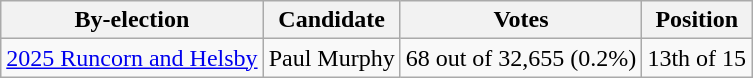<table class="wikitable">
<tr>
<th>By-election</th>
<th>Candidate</th>
<th>Votes</th>
<th>Position</th>
</tr>
<tr>
<td><a href='#'>2025 Runcorn and Helsby</a></td>
<td>Paul Murphy</td>
<td>68 out of 32,655 (0.2%)</td>
<td>13th of 15</td>
</tr>
</table>
